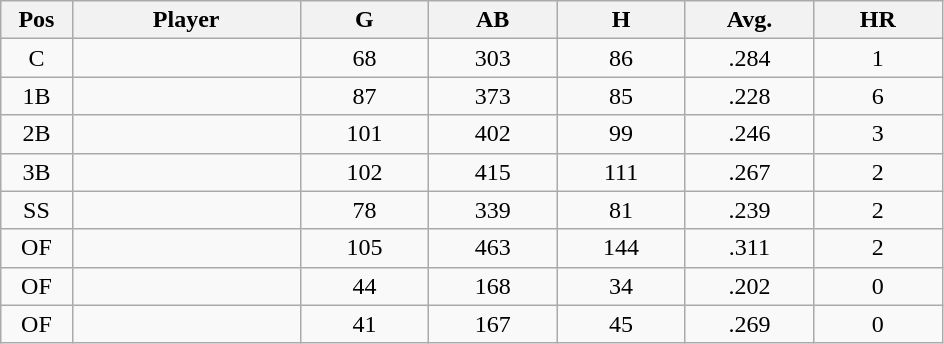<table class="wikitable sortable">
<tr>
<th bgcolor="#DDDDFF" width="5%">Pos</th>
<th bgcolor="#DDDDFF" width="16%">Player</th>
<th bgcolor="#DDDDFF" width="9%">G</th>
<th bgcolor="#DDDDFF" width="9%">AB</th>
<th bgcolor="#DDDDFF" width="9%">H</th>
<th bgcolor="#DDDDFF" width="9%">Avg.</th>
<th bgcolor="#DDDDFF" width="9%">HR</th>
</tr>
<tr align="center">
<td>C</td>
<td></td>
<td>68</td>
<td>303</td>
<td>86</td>
<td>.284</td>
<td>1</td>
</tr>
<tr align="center">
<td>1B</td>
<td></td>
<td>87</td>
<td>373</td>
<td>85</td>
<td>.228</td>
<td>6</td>
</tr>
<tr align="center">
<td>2B</td>
<td></td>
<td>101</td>
<td>402</td>
<td>99</td>
<td>.246</td>
<td>3</td>
</tr>
<tr align="center">
<td>3B</td>
<td></td>
<td>102</td>
<td>415</td>
<td>111</td>
<td>.267</td>
<td>2</td>
</tr>
<tr align="center">
<td>SS</td>
<td></td>
<td>78</td>
<td>339</td>
<td>81</td>
<td>.239</td>
<td>2</td>
</tr>
<tr align="center">
<td>OF</td>
<td></td>
<td>105</td>
<td>463</td>
<td>144</td>
<td>.311</td>
<td>2</td>
</tr>
<tr align="center">
<td>OF</td>
<td></td>
<td>44</td>
<td>168</td>
<td>34</td>
<td>.202</td>
<td>0</td>
</tr>
<tr align="center">
<td>OF</td>
<td></td>
<td>41</td>
<td>167</td>
<td>45</td>
<td>.269</td>
<td>0</td>
</tr>
</table>
